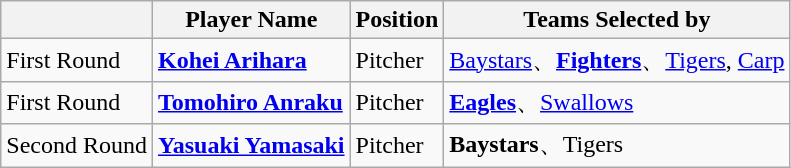<table class="wikitable">
<tr>
<th></th>
<th>Player Name</th>
<th>Position</th>
<th>Teams Selected by</th>
</tr>
<tr>
<td>First Round</td>
<td><strong><a href='#'>Kohei Arihara</a></strong></td>
<td>Pitcher</td>
<td><a href='#'>Baystars</a>、<strong><a href='#'>Fighters</a></strong>、<a href='#'>Tigers</a>, <a href='#'>Carp</a></td>
</tr>
<tr>
<td>First Round</td>
<td><strong><a href='#'>Tomohiro Anraku</a></strong></td>
<td>Pitcher</td>
<td><strong><a href='#'>Eagles</a></strong>、<a href='#'>Swallows</a></td>
</tr>
<tr>
<td>Second Round</td>
<td><strong><a href='#'>Yasuaki Yamasaki</a></strong></td>
<td>Pitcher</td>
<td><strong>Baystars</strong>、Tigers</td>
</tr>
</table>
